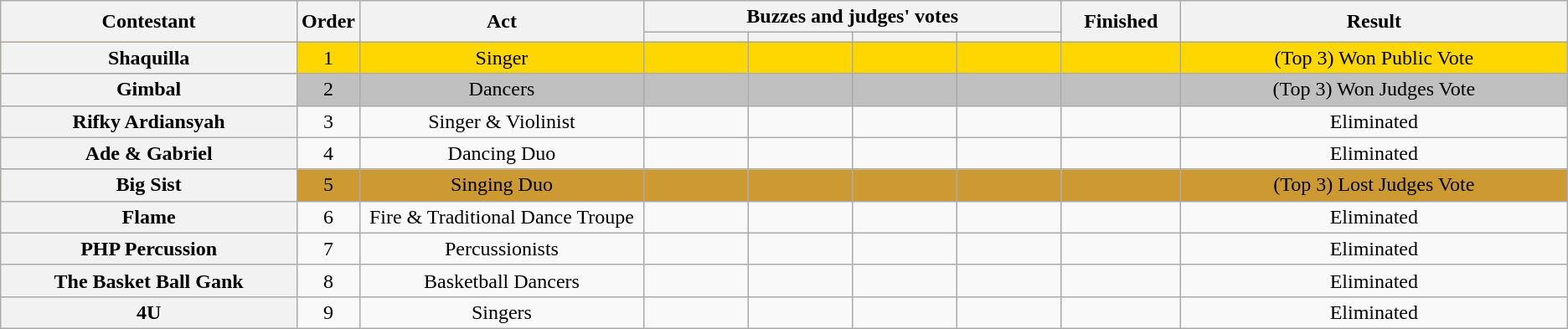<table class="wikitable plainrowheaders sortable" style="text-align:center;">
<tr>
<th scope="col" rowspan="2" class="unsortable" style="width:17em;">Contestant</th>
<th scope="col" rowspan="2" style="width:1em;">Order</th>
<th scope="col" rowspan="2" class="unsortable" style="width:16em;">Act</th>
<th colspan="4">Buzzes and judges' votes</th>
<th scope="col" rowspan="2" style="width:6em;">Finished</th>
<th scope="col" rowspan="2" style="width:23em;">Result</th>
</tr>
<tr>
<th scope="col" style="width:6em;"></th>
<th scope="col" style="width:6em;"></th>
<th scope="col" style="width:6em;"></th>
<th scope="col" style="width:6em;"></th>
</tr>
<tr bgcolor=gold>
<th scope="row">Shaquilla</th>
<td>1</td>
<td>Singer</td>
<td></td>
<td></td>
<td></td>
<td></td>
<td></td>
<td>(Top 3) Won Public Vote</td>
</tr>
<tr bgcolor=silver>
<th scope="row">Gimbal</th>
<td>2</td>
<td>Dancers</td>
<td></td>
<td></td>
<td></td>
<td></td>
<td></td>
<td>(Top 3) Won Judges Vote</td>
</tr>
<tr>
<th scope="row">Rifky Ardiansyah</th>
<td>3</td>
<td>Singer & Violinist</td>
<td></td>
<td></td>
<td></td>
<td></td>
<td></td>
<td>Eliminated</td>
</tr>
<tr>
<th scope="row">Ade & Gabriel</th>
<td>4</td>
<td>Dancing Duo</td>
<td></td>
<td></td>
<td></td>
<td></td>
<td></td>
<td>Eliminated</td>
</tr>
<tr bgcolor=#cc9933>
<th scope="row">Big Sist</th>
<td>5</td>
<td>Singing Duo</td>
<td></td>
<td></td>
<td></td>
<td></td>
<td></td>
<td>(Top 3) Lost Judges Vote</td>
</tr>
<tr>
<th scope="row">Flame</th>
<td>6</td>
<td>Fire & Traditional Dance Troupe</td>
<td></td>
<td></td>
<td></td>
<td></td>
<td></td>
<td>Eliminated</td>
</tr>
<tr>
<th scope="row">PHP Percussion</th>
<td>7</td>
<td>Percussionists</td>
<td></td>
<td></td>
<td></td>
<td></td>
<td></td>
<td>Eliminated</td>
</tr>
<tr>
<th scope="row">The Basket Ball Gank</th>
<td>8</td>
<td>Basketball Dancers</td>
<td></td>
<td></td>
<td></td>
<td></td>
<td></td>
<td>Eliminated</td>
</tr>
<tr>
<th scope="row">4U</th>
<td>9</td>
<td>Singers</td>
<td></td>
<td></td>
<td></td>
<td></td>
<td></td>
<td>Eliminated</td>
</tr>
</table>
